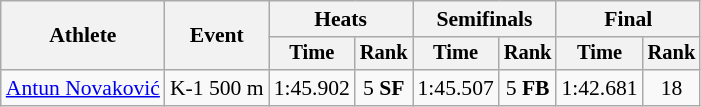<table class=wikitable style="font-size:90%">
<tr>
<th rowspan="2">Athlete</th>
<th rowspan="2">Event</th>
<th colspan=2>Heats</th>
<th colspan=2>Semifinals</th>
<th colspan=2>Final</th>
</tr>
<tr style="font-size:95%">
<th>Time</th>
<th>Rank</th>
<th>Time</th>
<th>Rank</th>
<th>Time</th>
<th>Rank</th>
</tr>
<tr align=center>
<td align=left><a href='#'>Antun Novaković</a></td>
<td align=left>K-1 500 m</td>
<td>1:45.902</td>
<td>5 <strong>SF</strong></td>
<td>1:45.507</td>
<td>5 <strong>FB</strong></td>
<td>1:42.681</td>
<td>18</td>
</tr>
</table>
